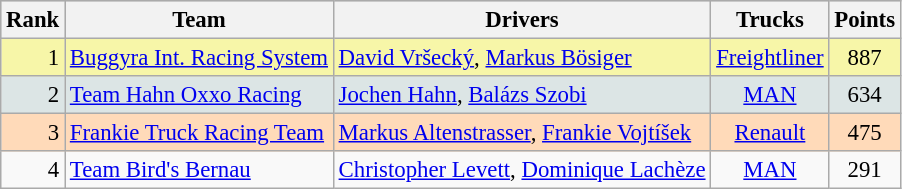<table class="wikitable" style=" font-size:95%;">
<tr style="background:#CCCCCC;">
<th>Rank</th>
<th>Team</th>
<th>Drivers</th>
<th>Trucks</th>
<th>Points</th>
</tr>
<tr style="background:#F7F6A8;">
<td align="right">1</td>
<td> <a href='#'>Buggyra Int. Racing System</a></td>
<td> <a href='#'>David Vršecký</a>,  <a href='#'>Markus Bösiger</a></td>
<td align="center"><a href='#'>Freightliner</a></td>
<td align="center">887</td>
</tr>
<tr style="background:#DCE5E5;">
<td align="right">2</td>
<td>  <a href='#'>Team Hahn Oxxo Racing</a></td>
<td> <a href='#'>Jochen Hahn</a>,  <a href='#'>Balázs Szobi</a></td>
<td align="center"><a href='#'>MAN</a></td>
<td align="center">634</td>
</tr>
<tr style="background:#FFDAB9;">
<td align="right">3</td>
<td> <a href='#'>Frankie Truck Racing Team</a></td>
<td> <a href='#'>Markus Altenstrasser</a>,  <a href='#'>Frankie Vojtíšek</a></td>
<td align="center"><a href='#'>Renault</a></td>
<td align="center">475</td>
</tr>
<tr>
<td align="right">4</td>
<td> <a href='#'>Team Bird's Bernau</a></td>
<td> <a href='#'>Christopher Levett</a>,  <a href='#'>Dominique Lachèze</a></td>
<td align="center"><a href='#'>MAN</a></td>
<td align="center">291</td>
</tr>
</table>
